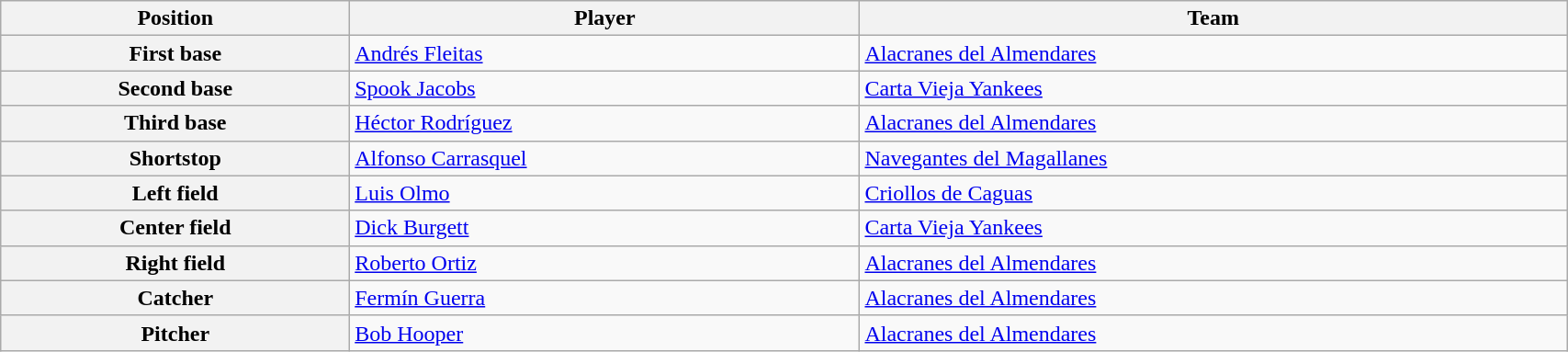<table class="wikitable plainrowheaders" style="border-collapse:collapse; width:90%">
<tr>
<th>Position</th>
<th>Player</th>
<th>Team</th>
</tr>
<tr>
<th scope="row"><strong>First base</strong></th>
<td> <a href='#'>Andrés Fleitas</a></td>
<td> <a href='#'>Alacranes del Almendares</a></td>
</tr>
<tr>
<th scope="row"><strong>Second base</strong></th>
<td> <a href='#'>Spook Jacobs</a></td>
<td> <a href='#'>Carta Vieja Yankees</a></td>
</tr>
<tr>
<th scope="row"><strong>Third base</strong></th>
<td> <a href='#'>Héctor Rodríguez</a></td>
<td> <a href='#'>Alacranes del Almendares</a></td>
</tr>
<tr>
<th scope="row"><strong>Shortstop</strong></th>
<td> <a href='#'>Alfonso Carrasquel</a></td>
<td> <a href='#'>Navegantes del Magallanes</a></td>
</tr>
<tr>
<th scope="row"><strong>Left field</strong></th>
<td> <a href='#'>Luis Olmo</a></td>
<td> <a href='#'>Criollos de Caguas</a></td>
</tr>
<tr>
<th scope="row"><strong>Center field</strong></th>
<td> <a href='#'>Dick Burgett</a></td>
<td> <a href='#'>Carta Vieja Yankees</a></td>
</tr>
<tr>
<th scope="row"><strong>Right field</strong></th>
<td> <a href='#'>Roberto Ortiz</a></td>
<td> <a href='#'>Alacranes del Almendares</a></td>
</tr>
<tr>
<th scope="row"><strong>Catcher</strong></th>
<td> <a href='#'>Fermín Guerra</a></td>
<td> <a href='#'>Alacranes del Almendares</a></td>
</tr>
<tr>
<th scope="row"><strong>Pitcher</strong></th>
<td> <a href='#'>Bob Hooper</a></td>
<td> <a href='#'>Alacranes del Almendares</a></td>
</tr>
</table>
